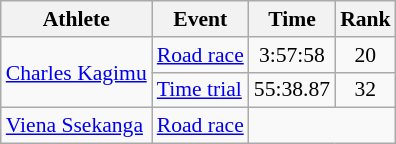<table class=wikitable style="font-size:90%;">
<tr>
<th>Athlete</th>
<th>Event</th>
<th>Time</th>
<th>Rank</th>
</tr>
<tr align=center>
<td align=left rowspan=2><a href='#'>Charles Kagimu</a></td>
<td align=left><a href='#'>Road race</a></td>
<td>3:57:58</td>
<td>20</td>
</tr>
<tr align=center>
<td align=left><a href='#'>Time trial</a></td>
<td>55:38.87</td>
<td>32</td>
</tr>
<tr align=center>
<td align=left><a href='#'>Viena Ssekanga</a></td>
<td align=left><a href='#'>Road race</a></td>
<td colspan=2></td>
</tr>
</table>
